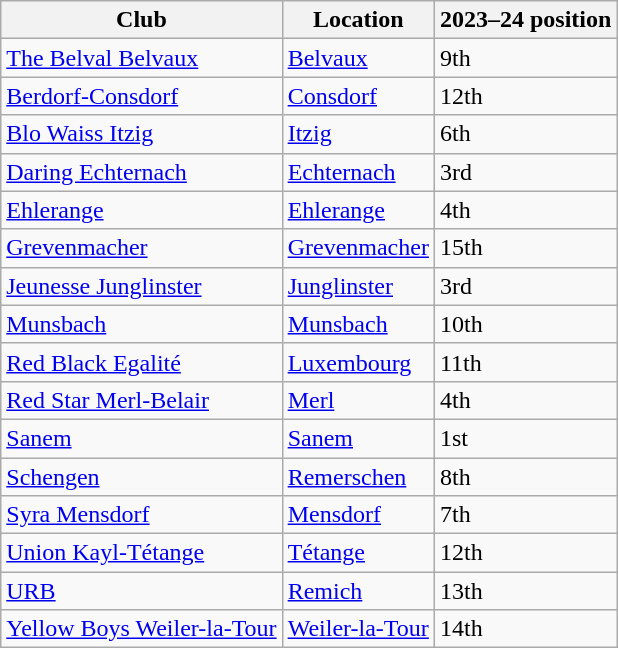<table class="wikitable">
<tr>
<th>Club</th>
<th>Location</th>
<th>2023–24 position</th>
</tr>
<tr>
<td><a href='#'>The Belval Belvaux</a></td>
<td><a href='#'>Belvaux</a></td>
<td>9th</td>
</tr>
<tr>
<td><a href='#'>Berdorf-Consdorf</a></td>
<td><a href='#'>Consdorf</a></td>
<td> 12th </td>
</tr>
<tr>
<td><a href='#'>Blo Waiss Itzig</a></td>
<td><a href='#'>Itzig</a></td>
<td>6th</td>
</tr>
<tr>
<td><a href='#'>Daring Echternach</a></td>
<td><a href='#'>Echternach</a></td>
<td> 3rd </td>
</tr>
<tr>
<td><a href='#'>Ehlerange</a></td>
<td><a href='#'>Ehlerange</a></td>
<td> 4th </td>
</tr>
<tr>
<td><a href='#'>Grevenmacher</a></td>
<td><a href='#'>Grevenmacher</a></td>
<td> 15th </td>
</tr>
<tr>
<td><a href='#'>Jeunesse Junglinster</a></td>
<td><a href='#'>Junglinster</a></td>
<td>3rd</td>
</tr>
<tr>
<td><a href='#'>Munsbach</a></td>
<td><a href='#'>Munsbach</a></td>
<td>10th</td>
</tr>
<tr>
<td><a href='#'>Red Black Egalité</a></td>
<td><a href='#'>Luxembourg</a></td>
<td>11th</td>
</tr>
<tr>
<td><a href='#'>Red Star Merl-Belair</a></td>
<td><a href='#'>Merl</a></td>
<td>4th</td>
</tr>
<tr>
<td><a href='#'>Sanem</a></td>
<td><a href='#'>Sanem</a></td>
<td> 1st </td>
</tr>
<tr>
<td><a href='#'>Schengen</a></td>
<td><a href='#'>Remerschen</a></td>
<td>8th</td>
</tr>
<tr>
<td><a href='#'>Syra Mensdorf</a></td>
<td><a href='#'>Mensdorf</a></td>
<td>7th</td>
</tr>
<tr>
<td><a href='#'>Union Kayl-Tétange</a></td>
<td><a href='#'>Tétange</a></td>
<td>12th</td>
</tr>
<tr>
<td><a href='#'>URB</a></td>
<td><a href='#'>Remich</a></td>
<td>13th</td>
</tr>
<tr>
<td><a href='#'>Yellow Boys Weiler-la-Tour</a></td>
<td><a href='#'>Weiler-la-Tour</a></td>
<td> 14th </td>
</tr>
</table>
